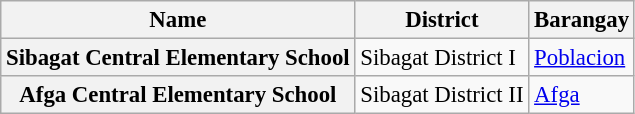<table class="wikitable plainrowheaders" style="font-size:95%;">
<tr>
<th scope="col">Name</th>
<th scope="col">District</th>
<th scope="col">Barangay</th>
</tr>
<tr>
<th scope="row">Sibagat Central Elementary School</th>
<td>Sibagat District I</td>
<td><a href='#'>Poblacion</a></td>
</tr>
<tr>
<th scope="row">Afga Central Elementary School</th>
<td>Sibagat District II</td>
<td><a href='#'>Afga</a></td>
</tr>
</table>
